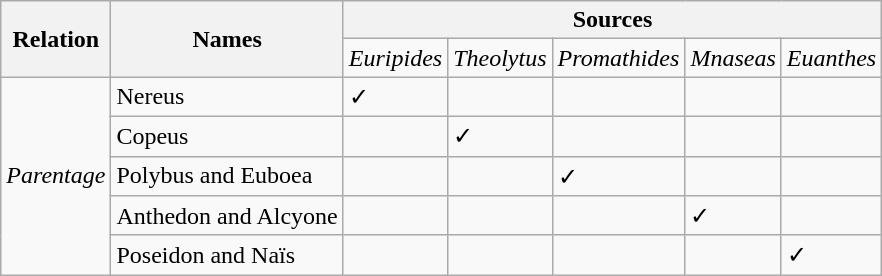<table class="wikitable">
<tr>
<th rowspan="2">Relation</th>
<th rowspan="2">Names</th>
<th colspan="5">Sources</th>
</tr>
<tr>
<td><em>Euripides</em></td>
<td><em>Theolytus</em></td>
<td><em>Promathides</em></td>
<td><em>Mnaseas</em></td>
<td><em>Euanthes</em></td>
</tr>
<tr>
<td rowspan="5"><em>Parentage</em></td>
<td>Nereus</td>
<td>✓</td>
<td></td>
<td></td>
<td></td>
<td></td>
</tr>
<tr>
<td>Copeus</td>
<td></td>
<td>✓</td>
<td></td>
<td></td>
<td></td>
</tr>
<tr>
<td>Polybus and Euboea</td>
<td></td>
<td></td>
<td>✓</td>
<td></td>
<td></td>
</tr>
<tr>
<td>Anthedon and Alcyone</td>
<td></td>
<td></td>
<td></td>
<td>✓</td>
<td></td>
</tr>
<tr>
<td>Poseidon and Naïs</td>
<td></td>
<td></td>
<td></td>
<td></td>
<td>✓</td>
</tr>
</table>
